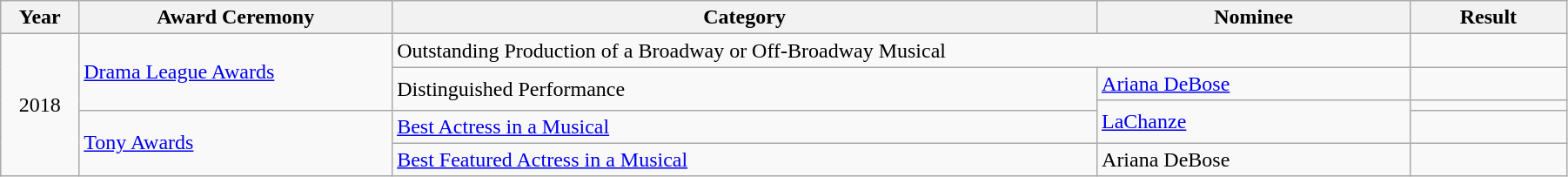<table class="wikitable" width="95%">
<tr>
<th width="5%">Year</th>
<th width="20%">Award Ceremony</th>
<th width="45%">Category</th>
<th width="20%">Nominee</th>
<th width="10%">Result</th>
</tr>
<tr>
<td rowspan="5" align="center">2018</td>
<td rowspan="3"><a href='#'>Drama League Awards</a></td>
<td colspan="2">Outstanding Production of a Broadway or Off-Broadway Musical</td>
<td></td>
</tr>
<tr>
<td rowspan="2">Distinguished Performance</td>
<td><a href='#'>Ariana DeBose</a></td>
<td></td>
</tr>
<tr>
<td rowspan="2"><a href='#'>LaChanze</a></td>
<td></td>
</tr>
<tr>
<td rowspan="2"><a href='#'>Tony Awards</a></td>
<td><a href='#'>Best Actress in a Musical</a></td>
<td></td>
</tr>
<tr>
<td><a href='#'>Best Featured Actress in a Musical</a></td>
<td>Ariana DeBose</td>
<td></td>
</tr>
</table>
